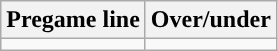<table class="wikitable">
<tr align="center">
<th>Pregame line</th>
<th>Over/under</th>
</tr>
<tr align="center">
<td></td>
<td></td>
</tr>
</table>
